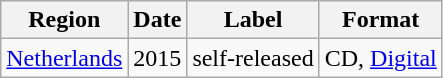<table class="wikitable">
<tr>
<th>Region</th>
<th>Date</th>
<th>Label</th>
<th>Format</th>
</tr>
<tr>
<td><a href='#'>Netherlands</a></td>
<td>2015</td>
<td>self-released</td>
<td>CD, <a href='#'>Digital</a></td>
</tr>
</table>
